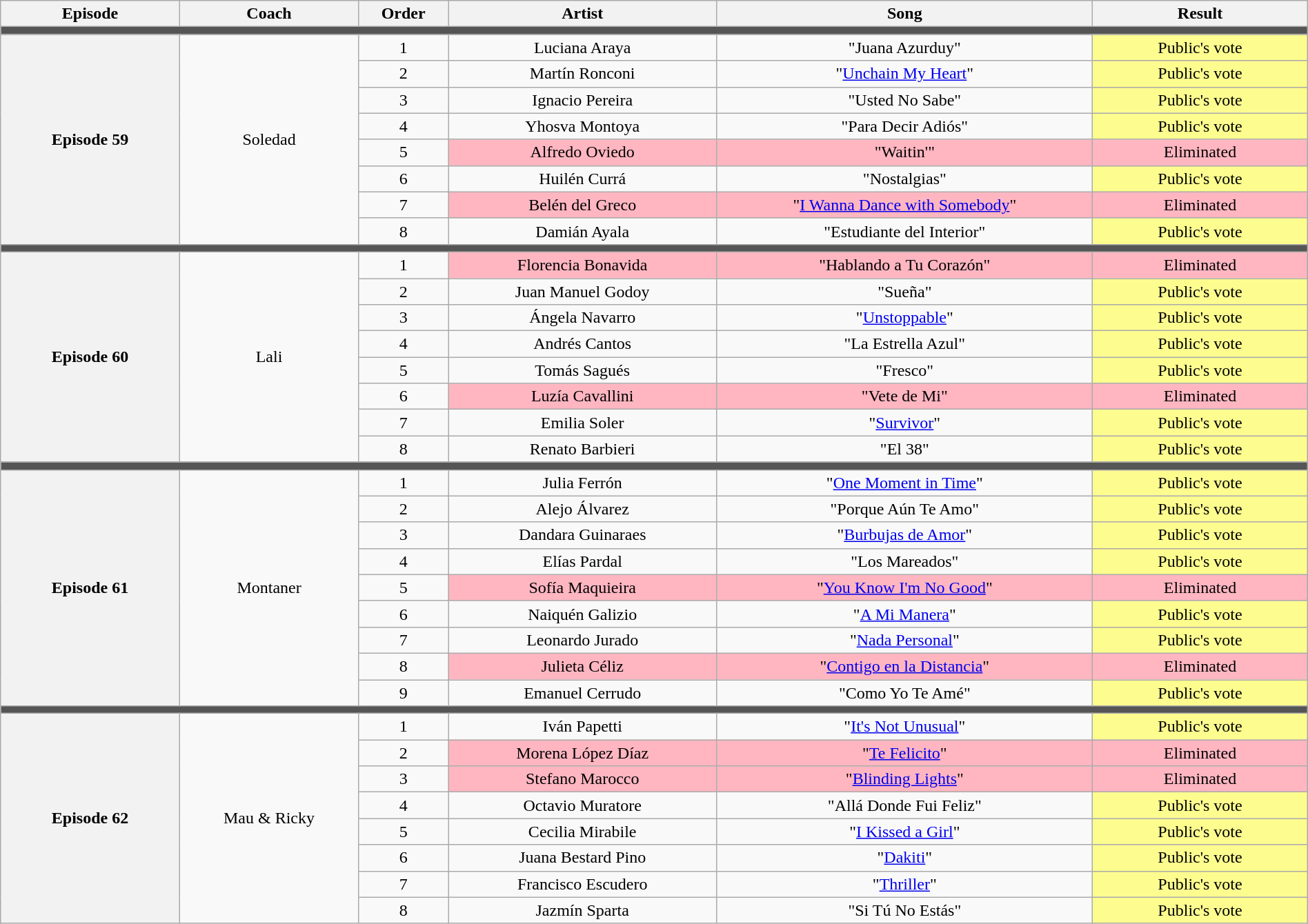<table class="wikitable" style="text-align:center; width:100%">
<tr>
<th style="width:10%">Episode</th>
<th style="width:10%">Coach</th>
<th style="width:05%">Order</th>
<th style="width:15%">Artist</th>
<th style="width:21%">Song</th>
<th style="width:12%">Result</th>
</tr>
<tr>
<td colspan="6" style="background:#555"></td>
</tr>
<tr>
<th rowspan="8" scope="row">Episode 59<br></th>
<td rowspan="8">Soledad</td>
<td>1</td>
<td>Luciana Araya</td>
<td>"Juana Azurduy"</td>
<td style="background:#fdfc8f">Public's vote</td>
</tr>
<tr>
<td>2</td>
<td>Martín Ronconi</td>
<td>"<a href='#'>Unchain My Heart</a>"</td>
<td style="background:#fdfc8f">Public's vote</td>
</tr>
<tr>
<td>3</td>
<td>Ignacio Pereira</td>
<td>"Usted No Sabe"</td>
<td style="background:#fdfc8f">Public's vote</td>
</tr>
<tr>
<td>4</td>
<td>Yhosva Montoya</td>
<td>"Para Decir Adiós"</td>
<td style="background:#fdfc8f">Public's vote</td>
</tr>
<tr>
<td>5</td>
<td style="background:lightpink">Alfredo Oviedo</td>
<td style="background:lightpink">"Waitin'"</td>
<td style="background:lightpink">Eliminated</td>
</tr>
<tr>
<td>6</td>
<td>Huilén Currá</td>
<td>"Nostalgias"</td>
<td style="background:#fdfc8f">Public's vote</td>
</tr>
<tr>
<td>7</td>
<td style="background:lightpink">Belén del Greco</td>
<td style="background:lightpink">"<a href='#'>I Wanna Dance with Somebody</a>"</td>
<td style="background:lightpink">Eliminated</td>
</tr>
<tr>
<td>8</td>
<td>Damián Ayala</td>
<td>"Estudiante del Interior"</td>
<td style="background:#fdfc8f">Public's vote</td>
</tr>
<tr>
<td colspan="6" style="background:#555"></td>
</tr>
<tr>
<th rowspan="8" scope="row">Episode 60<br></th>
<td rowspan="8">Lali</td>
<td>1</td>
<td style="background:lightpink">Florencia Bonavida</td>
<td style="background:lightpink">"Hablando a Tu Corazón"</td>
<td style="background:lightpink">Eliminated</td>
</tr>
<tr>
<td>2</td>
<td>Juan Manuel Godoy</td>
<td>"Sueña"</td>
<td style="background:#fdfc8f">Public's vote</td>
</tr>
<tr>
<td>3</td>
<td>Ángela Navarro</td>
<td>"<a href='#'>Unstoppable</a>"</td>
<td style="background:#fdfc8f">Public's vote</td>
</tr>
<tr>
<td>4</td>
<td>Andrés Cantos</td>
<td>"La Estrella Azul"</td>
<td style="background:#fdfc8f">Public's vote</td>
</tr>
<tr>
<td>5</td>
<td>Tomás Sagués</td>
<td>"Fresco"</td>
<td style="background:#fdfc8f">Public's vote</td>
</tr>
<tr>
<td>6</td>
<td style="background:lightpink">Luzía Cavallini</td>
<td style="background:lightpink">"Vete de Mi"</td>
<td style="background:lightpink">Eliminated</td>
</tr>
<tr>
<td>7</td>
<td>Emilia Soler</td>
<td>"<a href='#'>Survivor</a>"</td>
<td style="background:#fdfc8f">Public's vote</td>
</tr>
<tr>
<td>8</td>
<td>Renato Barbieri</td>
<td>"El 38"</td>
<td style="background:#fdfc8f">Public's vote</td>
</tr>
<tr>
<td colspan="6" style="background:#555"></td>
</tr>
<tr>
<th rowspan="9" scope="row">Episode 61<br></th>
<td rowspan="9">Montaner</td>
<td>1</td>
<td>Julia Ferrón</td>
<td>"<a href='#'>One Moment in Time</a>"</td>
<td style="background:#fdfc8f">Public's vote</td>
</tr>
<tr>
<td>2</td>
<td>Alejo Álvarez</td>
<td>"Porque Aún Te Amo"</td>
<td style="background:#fdfc8f">Public's vote</td>
</tr>
<tr>
<td>3</td>
<td>Dandara Guinaraes</td>
<td>"<a href='#'>Burbujas de Amor</a>"</td>
<td style="background:#fdfc8f">Public's vote</td>
</tr>
<tr>
<td>4</td>
<td>Elías Pardal</td>
<td>"Los Mareados"</td>
<td style="background:#fdfc8f">Public's vote</td>
</tr>
<tr>
<td>5</td>
<td style="background:lightpink">Sofía Maquieira</td>
<td style="background:lightpink">"<a href='#'>You Know I'm No Good</a>"</td>
<td style="background:lightpink">Eliminated</td>
</tr>
<tr>
<td>6</td>
<td>Naiquén Galizio</td>
<td>"<a href='#'>A Mi Manera</a>"</td>
<td style="background:#fdfc8f">Public's vote</td>
</tr>
<tr>
<td>7</td>
<td>Leonardo Jurado</td>
<td>"<a href='#'>Nada Personal</a>"</td>
<td style="background:#fdfc8f">Public's vote</td>
</tr>
<tr>
<td>8</td>
<td style="background:lightpink">Julieta Céliz</td>
<td style="background:lightpink">"<a href='#'>Contigo en la Distancia</a>"</td>
<td style="background:lightpink">Eliminated</td>
</tr>
<tr>
<td>9</td>
<td>Emanuel Cerrudo</td>
<td>"Como Yo Te Amé"</td>
<td style="background:#fdfc8f">Public's vote</td>
</tr>
<tr>
<td colspan="6" style="background:#555"></td>
</tr>
<tr>
<th rowspan="8" scope="row">Episode 62<br></th>
<td rowspan="8">Mau & Ricky</td>
<td>1</td>
<td>Iván Papetti</td>
<td>"<a href='#'>It's Not Unusual</a>"</td>
<td style="background:#fdfc8f">Public's vote</td>
</tr>
<tr>
<td>2</td>
<td style="background:lightpink">Morena López Díaz</td>
<td style="background:lightpink">"<a href='#'>Te Felicito</a>"</td>
<td style="background:lightpink">Eliminated</td>
</tr>
<tr>
<td>3</td>
<td style="background:lightpink">Stefano Marocco</td>
<td style="background:lightpink">"<a href='#'>Blinding Lights</a>"</td>
<td style="background:lightpink">Eliminated</td>
</tr>
<tr>
<td>4</td>
<td>Octavio Muratore</td>
<td>"Allá Donde Fui Feliz"</td>
<td style="background:#fdfc8f">Public's vote</td>
</tr>
<tr>
<td>5</td>
<td>Cecilia Mirabile</td>
<td>"<a href='#'>I Kissed a Girl</a>"</td>
<td style="background:#fdfc8f">Public's vote</td>
</tr>
<tr>
<td>6</td>
<td>Juana Bestard Pino</td>
<td>"<a href='#'>Dakiti</a>"</td>
<td style="background:#fdfc8f">Public's vote</td>
</tr>
<tr>
<td>7</td>
<td>Francisco Escudero</td>
<td>"<a href='#'>Thriller</a>"</td>
<td style="background:#fdfc8f">Public's vote</td>
</tr>
<tr>
<td>8</td>
<td>Jazmín Sparta</td>
<td>"Si Tú No Estás"</td>
<td style="background:#fdfc8f">Public's vote</td>
</tr>
</table>
